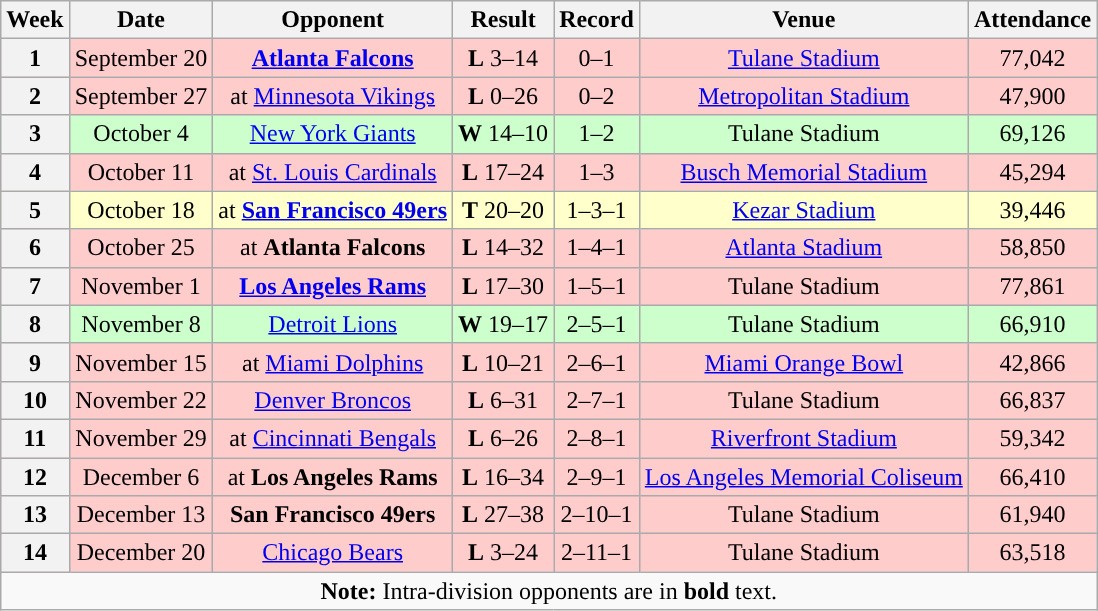<table class="wikitable" style="text-align:center">
<tr>
<th>Week</th>
<th>Date</th>
<th>Opponent</th>
<th>Result</th>
<th>Record</th>
<th>Venue</th>
<th>Attendance</th>
</tr>
<tr style="background:#fcc">
<th>1</th>
<td>September 20</td>
<td><strong><a href='#'>Atlanta Falcons</a></strong></td>
<td><strong>L</strong> 3–14</td>
<td>0–1</td>
<td><a href='#'>Tulane Stadium</a></td>
<td>77,042</td>
</tr>
<tr style="background:#fcc">
<th>2</th>
<td>September 27</td>
<td>at <a href='#'>Minnesota Vikings</a></td>
<td><strong>L</strong> 0–26</td>
<td>0–2</td>
<td><a href='#'>Metropolitan Stadium</a></td>
<td>47,900</td>
</tr>
<tr style="background:#cfc">
<th>3</th>
<td>October 4</td>
<td><a href='#'>New York Giants</a></td>
<td><strong>W</strong> 14–10</td>
<td>1–2</td>
<td>Tulane Stadium</td>
<td>69,126</td>
</tr>
<tr style="background:#fcc">
<th>4</th>
<td>October 11</td>
<td>at <a href='#'>St. Louis Cardinals</a></td>
<td><strong>L</strong> 17–24</td>
<td>1–3</td>
<td><a href='#'>Busch Memorial Stadium</a></td>
<td>45,294</td>
</tr>
<tr style="background:#ffc">
<th>5</th>
<td>October 18</td>
<td>at  <strong><a href='#'>San Francisco 49ers</a></strong></td>
<td><strong>T</strong> 20–20</td>
<td>1–3–1</td>
<td><a href='#'>Kezar Stadium</a></td>
<td>39,446</td>
</tr>
<tr style="background:#fcc">
<th>6</th>
<td>October 25</td>
<td>at  <strong>Atlanta Falcons</strong></td>
<td><strong>L</strong> 14–32</td>
<td>1–4–1</td>
<td><a href='#'>Atlanta Stadium</a></td>
<td>58,850</td>
</tr>
<tr style="background:#fcc">
<th>7</th>
<td>November 1</td>
<td><strong><a href='#'>Los Angeles Rams</a></strong></td>
<td><strong>L</strong> 17–30</td>
<td>1–5–1</td>
<td>Tulane Stadium</td>
<td>77,861</td>
</tr>
<tr style="background:#cfc">
<th>8</th>
<td>November 8</td>
<td><a href='#'>Detroit Lions</a></td>
<td><strong>W</strong> 19–17</td>
<td>2–5–1</td>
<td>Tulane Stadium</td>
<td>66,910</td>
</tr>
<tr style="background:#fcc">
<th>9</th>
<td>November 15</td>
<td>at <a href='#'>Miami Dolphins</a></td>
<td><strong>L</strong> 10–21</td>
<td>2–6–1</td>
<td><a href='#'>Miami Orange Bowl</a></td>
<td>42,866</td>
</tr>
<tr style="background:#fcc">
<th>10</th>
<td>November 22</td>
<td><a href='#'>Denver Broncos</a></td>
<td><strong>L</strong> 6–31</td>
<td>2–7–1</td>
<td>Tulane Stadium</td>
<td>66,837</td>
</tr>
<tr style="background:#fcc">
<th>11</th>
<td>November 29</td>
<td>at <a href='#'>Cincinnati Bengals</a></td>
<td><strong>L</strong> 6–26</td>
<td>2–8–1</td>
<td><a href='#'>Riverfront Stadium</a></td>
<td>59,342</td>
</tr>
<tr style="background:#fcc">
<th>12</th>
<td>December 6</td>
<td>at <strong>Los Angeles Rams</strong></td>
<td><strong>L</strong> 16–34</td>
<td>2–9–1</td>
<td><a href='#'>Los Angeles Memorial Coliseum</a></td>
<td>66,410</td>
</tr>
<tr style="background:#fcc">
<th>13</th>
<td>December 13</td>
<td><strong>San Francisco 49ers</strong></td>
<td><strong>L</strong> 27–38</td>
<td>2–10–1</td>
<td>Tulane Stadium</td>
<td>61,940</td>
</tr>
<tr style="background:#fcc">
<th>14</th>
<td>December 20</td>
<td><a href='#'>Chicago Bears</a></td>
<td><strong>L</strong> 3–24</td>
<td>2–11–1</td>
<td>Tulane Stadium</td>
<td>63,518</td>
</tr>
<tr>
<td colspan="7"><strong>Note:</strong> Intra-division opponents are in <strong>bold</strong> text.</td>
</tr>
</table>
